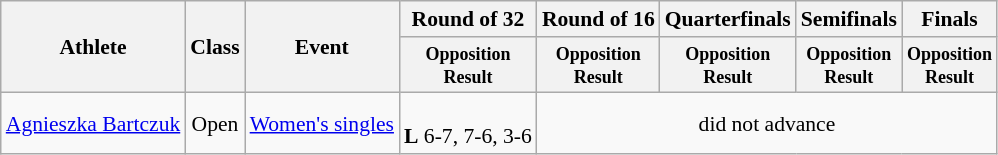<table class=wikitable style="font-size:90%">
<tr>
<th rowspan="2">Athlete</th>
<th rowspan="2">Class</th>
<th rowspan="2">Event</th>
<th>Round of 32</th>
<th>Round of 16</th>
<th>Quarterfinals</th>
<th>Semifinals</th>
<th>Finals</th>
</tr>
<tr>
<th style="line-height:1em"><small>Opposition<br>Result</small></th>
<th style="line-height:1em"><small>Opposition<br>Result</small></th>
<th style="line-height:1em"><small>Opposition<br>Result</small></th>
<th style="line-height:1em"><small>Opposition<br>Result</small></th>
<th style="line-height:1em"><small>Opposition<br>Result</small></th>
</tr>
<tr>
<td><a href='#'>Agnieszka Bartczuk</a></td>
<td style="text-align:center;">Open</td>
<td><a href='#'>Women's singles</a></td>
<td style="text-align:center;"><br><strong>L</strong> 6-7, 7-6, 3-6</td>
<td style="text-align:center;" colspan="4">did not advance</td>
</tr>
</table>
